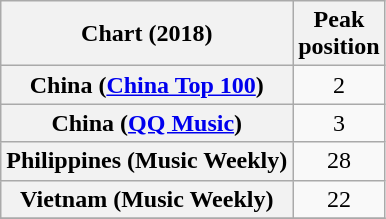<table class="wikitable plainrowheaders" style="text-align:center">
<tr>
<th scope="col">Chart (2018)</th>
<th scope="col">Peak<br>position</th>
</tr>
<tr>
<th scope="row">China (<a href='#'>China Top 100</a>)</th>
<td>2</td>
</tr>
<tr>
<th scope="row">China (<a href='#'>QQ Music</a>)</th>
<td>3</td>
</tr>
<tr>
<th scope="row">Philippines (Music Weekly)</th>
<td>28</td>
</tr>
<tr>
<th scope="row">Vietnam (Music Weekly)</th>
<td>22</td>
</tr>
<tr>
</tr>
</table>
